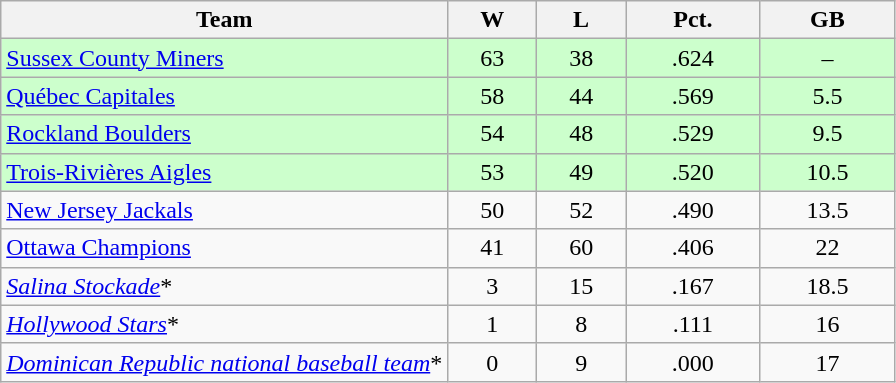<table class="wikitable">
<tr>
<th width="50%">Team</th>
<th>W</th>
<th>L</th>
<th>Pct.</th>
<th>GB</th>
</tr>
<tr align=center bgcolor=ccffcc>
<td align=left><a href='#'>Sussex County Miners</a></td>
<td>63</td>
<td>38</td>
<td>.624</td>
<td>–</td>
</tr>
<tr align=center bgcolor=ccffcc>
<td align=left><a href='#'>Québec Capitales</a></td>
<td>58</td>
<td>44</td>
<td>.569</td>
<td>5.5</td>
</tr>
<tr align=center bgcolor=ccffcc>
<td align=left><a href='#'>Rockland Boulders</a></td>
<td>54</td>
<td>48</td>
<td>.529</td>
<td>9.5</td>
</tr>
<tr align=center bgcolor=ccffcc>
<td align=left><a href='#'>Trois-Rivières Aigles</a></td>
<td>53</td>
<td>49</td>
<td>.520</td>
<td>10.5</td>
</tr>
<tr align=center>
<td align=left><a href='#'>New Jersey Jackals</a></td>
<td>50</td>
<td>52</td>
<td>.490</td>
<td>13.5</td>
</tr>
<tr align=center>
<td align=left><a href='#'>Ottawa Champions</a></td>
<td>41</td>
<td>60</td>
<td>.406</td>
<td>22</td>
</tr>
<tr align=center>
<td align=left><em><a href='#'>Salina Stockade</a></em>*</td>
<td>3</td>
<td>15</td>
<td>.167</td>
<td>18.5</td>
</tr>
<tr align=center>
<td align=left><em><a href='#'>Hollywood Stars</a></em>*</td>
<td>1</td>
<td>8</td>
<td>.111</td>
<td>16</td>
</tr>
<tr align=center>
<td align=left><em><a href='#'>Dominican Republic national baseball team</a></em>*</td>
<td>0</td>
<td>9</td>
<td>.000</td>
<td>17</td>
</tr>
</table>
